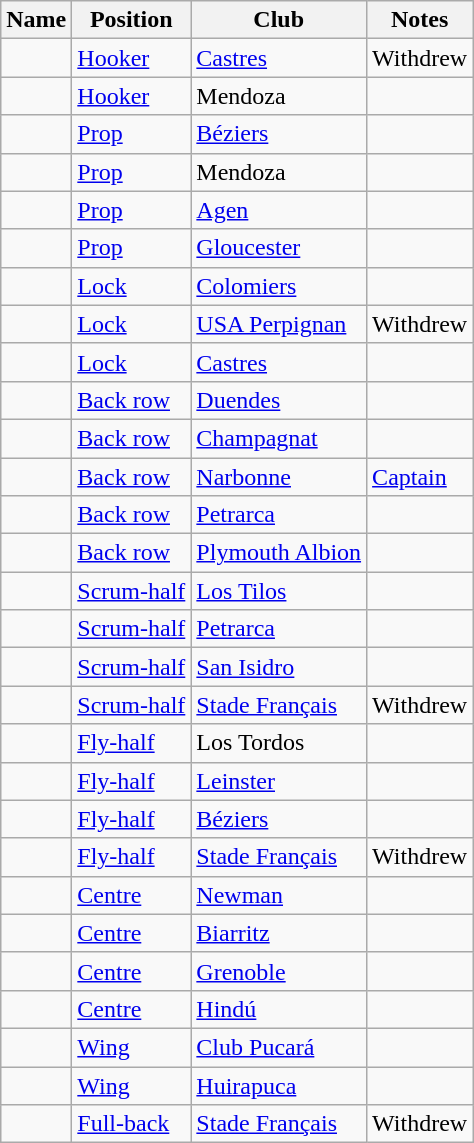<table class="wikitable sortable">
<tr>
<th>Name</th>
<th>Position</th>
<th>Club</th>
<th class="unsortable">Notes</th>
</tr>
<tr>
<td></td>
<td><a href='#'>Hooker</a></td>
<td><a href='#'>Castres</a></td>
<td>Withdrew</td>
</tr>
<tr>
<td></td>
<td><a href='#'>Hooker</a></td>
<td>Mendoza</td>
<td></td>
</tr>
<tr>
<td></td>
<td><a href='#'>Prop</a></td>
<td><a href='#'>Béziers</a></td>
<td></td>
</tr>
<tr>
<td></td>
<td><a href='#'>Prop</a></td>
<td>Mendoza</td>
<td></td>
</tr>
<tr>
<td></td>
<td><a href='#'>Prop</a></td>
<td><a href='#'>Agen</a></td>
<td></td>
</tr>
<tr>
<td></td>
<td><a href='#'>Prop</a></td>
<td><a href='#'>Gloucester</a></td>
<td></td>
</tr>
<tr>
<td></td>
<td><a href='#'>Lock</a></td>
<td><a href='#'>Colomiers</a></td>
<td></td>
</tr>
<tr>
<td></td>
<td><a href='#'>Lock</a></td>
<td><a href='#'>USA Perpignan</a></td>
<td>Withdrew</td>
</tr>
<tr>
<td></td>
<td><a href='#'>Lock</a></td>
<td><a href='#'>Castres</a></td>
<td></td>
</tr>
<tr>
<td></td>
<td><a href='#'>Back row</a></td>
<td><a href='#'>Duendes</a></td>
<td></td>
</tr>
<tr>
<td></td>
<td><a href='#'>Back row</a></td>
<td><a href='#'>Champagnat</a></td>
<td></td>
</tr>
<tr>
<td></td>
<td><a href='#'>Back row</a></td>
<td><a href='#'>Narbonne</a></td>
<td><a href='#'>Captain</a></td>
</tr>
<tr>
<td></td>
<td><a href='#'>Back row</a></td>
<td><a href='#'>Petrarca</a></td>
<td></td>
</tr>
<tr>
<td></td>
<td><a href='#'>Back row</a></td>
<td><a href='#'>Plymouth Albion</a></td>
<td></td>
</tr>
<tr>
<td></td>
<td><a href='#'>Scrum-half</a></td>
<td><a href='#'>Los Tilos</a></td>
<td></td>
</tr>
<tr>
<td></td>
<td><a href='#'>Scrum-half</a></td>
<td><a href='#'>Petrarca</a></td>
<td></td>
</tr>
<tr>
<td></td>
<td><a href='#'>Scrum-half</a></td>
<td><a href='#'>San Isidro</a></td>
<td></td>
</tr>
<tr>
<td></td>
<td><a href='#'>Scrum-half</a></td>
<td><a href='#'>Stade Français</a></td>
<td>Withdrew</td>
</tr>
<tr>
<td></td>
<td><a href='#'>Fly-half</a></td>
<td>Los Tordos</td>
<td></td>
</tr>
<tr>
<td></td>
<td><a href='#'>Fly-half</a></td>
<td><a href='#'>Leinster</a></td>
<td></td>
</tr>
<tr>
<td></td>
<td><a href='#'>Fly-half</a></td>
<td><a href='#'>Béziers</a></td>
<td></td>
</tr>
<tr>
<td></td>
<td><a href='#'>Fly-half</a></td>
<td><a href='#'>Stade Français</a></td>
<td>Withdrew</td>
</tr>
<tr>
<td></td>
<td><a href='#'>Centre</a></td>
<td><a href='#'>Newman</a></td>
<td></td>
</tr>
<tr>
<td></td>
<td><a href='#'>Centre</a></td>
<td><a href='#'>Biarritz</a></td>
<td></td>
</tr>
<tr>
<td></td>
<td><a href='#'>Centre</a></td>
<td><a href='#'>Grenoble</a></td>
<td></td>
</tr>
<tr>
<td></td>
<td><a href='#'>Centre</a></td>
<td><a href='#'>Hindú</a></td>
<td></td>
</tr>
<tr>
<td></td>
<td><a href='#'>Wing</a></td>
<td><a href='#'>Club Pucará</a></td>
<td></td>
</tr>
<tr>
<td></td>
<td><a href='#'>Wing</a></td>
<td><a href='#'>Huirapuca</a></td>
<td></td>
</tr>
<tr>
<td></td>
<td><a href='#'>Full-back</a></td>
<td><a href='#'>Stade Français</a></td>
<td>Withdrew</td>
</tr>
</table>
